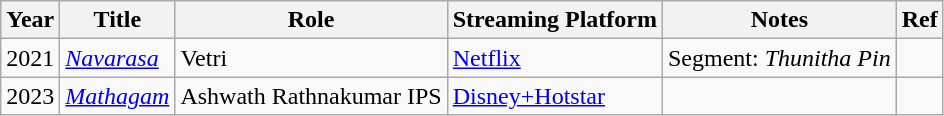<table class="wikitable">
<tr>
<th>Year</th>
<th>Title</th>
<th>Role</th>
<th>Streaming Platform</th>
<th>Notes</th>
<th>Ref</th>
</tr>
<tr>
<td>2021</td>
<td><em><a href='#'>Navarasa</a></em></td>
<td>Vetri</td>
<td><a href='#'>Netflix</a></td>
<td>Segment: <em>Thunitha Pin</em></td>
<td></td>
</tr>
<tr>
<td>2023</td>
<td><em><a href='#'>Mathagam</a></em></td>
<td>Ashwath Rathnakumar IPS</td>
<td><a href='#'>Disney+Hotstar</a></td>
<td></td>
<td></td>
</tr>
</table>
